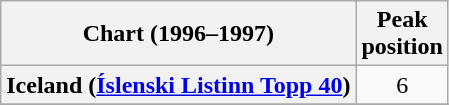<table class="wikitable sortable plainrowheaders" style="text-align:center">
<tr>
<th scope="col">Chart (1996–1997)</th>
<th scope="col">Peak<br>position</th>
</tr>
<tr>
<th scope="row">Iceland (<a href='#'>Íslenski Listinn Topp 40</a>)</th>
<td>6</td>
</tr>
<tr>
</tr>
<tr>
</tr>
<tr>
</tr>
</table>
